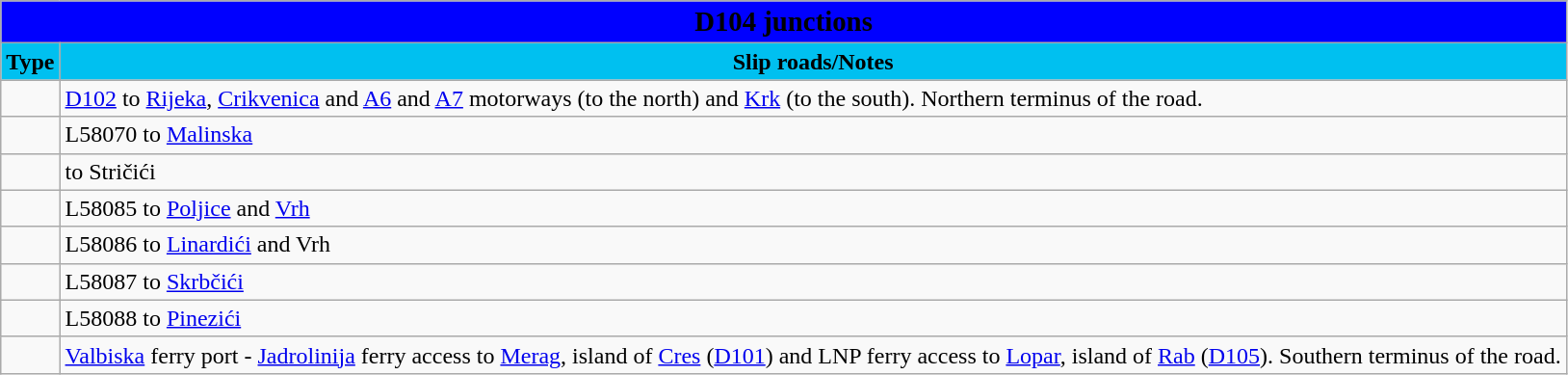<table class="wikitable">
<tr>
<td colspan=2 bgcolor=blue align=center style=margin-top:15><span><big><strong>D104 junctions</strong></big></span></td>
</tr>
<tr>
<td align=center bgcolor=00c0f0><strong>Type</strong></td>
<td align=center bgcolor=00c0f0><strong>Slip roads/Notes</strong></td>
</tr>
<tr>
<td></td>
<td> <a href='#'>D102</a> to <a href='#'>Rijeka</a>, <a href='#'>Crikvenica</a> and <a href='#'>A6</a> and <a href='#'>A7</a> motorways (to the north) and <a href='#'>Krk</a> (to the south). Northern terminus of the road.</td>
</tr>
<tr>
<td></td>
<td>L58070 to <a href='#'>Malinska</a></td>
</tr>
<tr>
<td></td>
<td>to Stričići</td>
</tr>
<tr>
<td></td>
<td>L58085 to <a href='#'>Poljice</a> and <a href='#'>Vrh</a></td>
</tr>
<tr>
<td></td>
<td>L58086 to <a href='#'>Linardići</a> and Vrh</td>
</tr>
<tr>
<td></td>
<td>L58087 to <a href='#'>Skrbčići</a></td>
</tr>
<tr>
<td></td>
<td>L58088 to <a href='#'>Pinezići</a></td>
</tr>
<tr>
<td></td>
<td><a href='#'>Valbiska</a> ferry port - <a href='#'>Jadrolinija</a> ferry access to <a href='#'>Merag</a>, island of <a href='#'>Cres</a>  (<a href='#'>D101</a>) and LNP ferry access to <a href='#'>Lopar</a>, island of <a href='#'>Rab</a> (<a href='#'>D105</a>). Southern terminus of the road.</td>
</tr>
</table>
